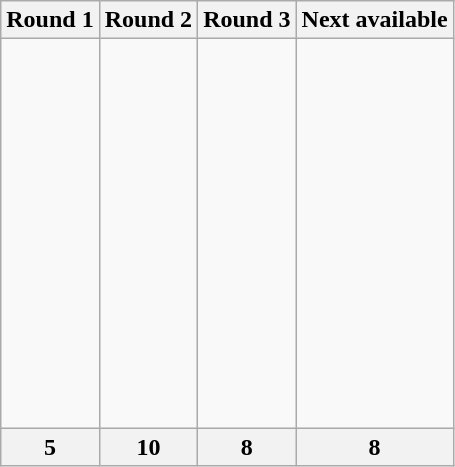<table class="wikitable">
<tr>
<th>Round 1</th>
<th>Round 2</th>
<th>Round 3</th>
<th>Next available</th>
</tr>
<tr>
<td valign="top"><br><br><br><br></td>
<td valign="top"><br><br><br><br><br><br><br><br><br></td>
<td valign="top"><br><br><br><br><br><br><br></td>
<td valign="top"><strong></strong><br><strong></strong><br><s></s><br><strong></strong><br><strong></strong><br><strong></strong><br><s></s><br><strong></strong><br><strong></strong><br><strong></strong><br><br><br><br><br></td>
</tr>
<tr>
<th>5</th>
<th>10</th>
<th>8</th>
<th>8</th>
</tr>
</table>
